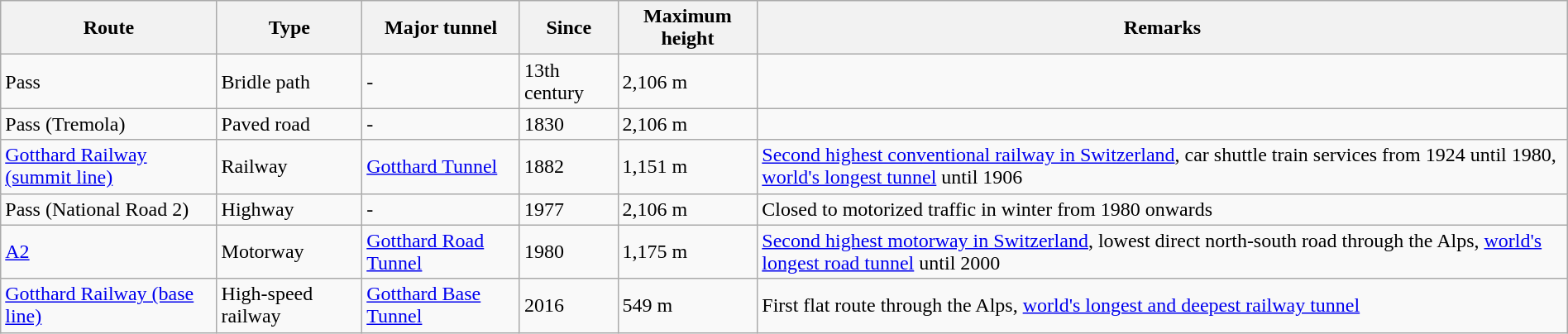<table class="wikitable" style="margin-left: auto; margin-right: auto; border: none;">
<tr>
<th>Route</th>
<th>Type</th>
<th>Major tunnel</th>
<th>Since</th>
<th>Maximum height</th>
<th>Remarks</th>
</tr>
<tr>
<td>Pass</td>
<td>Bridle path</td>
<td>-</td>
<td>13th century</td>
<td>2,106 m</td>
<td></td>
</tr>
<tr>
<td>Pass (Tremola)</td>
<td>Paved road</td>
<td>-</td>
<td>1830</td>
<td>2,106 m</td>
<td></td>
</tr>
<tr>
<td><a href='#'>Gotthard Railway (summit line)</a></td>
<td>Railway</td>
<td><a href='#'>Gotthard Tunnel</a></td>
<td>1882</td>
<td>1,151 m</td>
<td><a href='#'>Second highest conventional railway in Switzerland</a>, car shuttle train services from 1924 until 1980, <a href='#'>world's longest tunnel</a> until 1906</td>
</tr>
<tr>
<td>Pass (National Road 2)</td>
<td>Highway</td>
<td>-</td>
<td>1977</td>
<td>2,106 m</td>
<td>Closed to motorized traffic in winter from 1980 onwards</td>
</tr>
<tr>
<td><a href='#'>A2</a></td>
<td>Motorway</td>
<td><a href='#'>Gotthard Road Tunnel</a></td>
<td>1980</td>
<td>1,175 m</td>
<td><a href='#'>Second highest motorway in Switzerland</a>, lowest direct north-south road through the Alps, <a href='#'>world's longest road tunnel</a> until 2000</td>
</tr>
<tr>
<td><a href='#'>Gotthard Railway (base line)</a></td>
<td>High-speed railway</td>
<td><a href='#'>Gotthard Base Tunnel</a></td>
<td>2016</td>
<td>549 m</td>
<td>First flat route through the Alps, <a href='#'>world's longest and deepest railway tunnel</a></td>
</tr>
</table>
